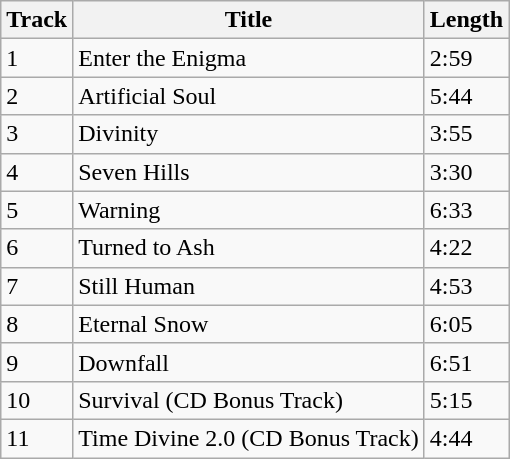<table class="wikitable">
<tr>
<th>Track</th>
<th>Title</th>
<th>Length</th>
</tr>
<tr>
<td>1</td>
<td>Enter the Enigma</td>
<td>2:59</td>
</tr>
<tr>
<td>2</td>
<td>Artificial Soul</td>
<td>5:44</td>
</tr>
<tr>
<td>3</td>
<td>Divinity</td>
<td>3:55</td>
</tr>
<tr>
<td>4</td>
<td>Seven Hills</td>
<td>3:30</td>
</tr>
<tr>
<td>5</td>
<td>Warning</td>
<td>6:33</td>
</tr>
<tr>
<td>6</td>
<td>Turned to Ash</td>
<td>4:22</td>
</tr>
<tr>
<td>7</td>
<td>Still Human</td>
<td>4:53</td>
</tr>
<tr>
<td>8</td>
<td>Eternal Snow</td>
<td>6:05</td>
</tr>
<tr>
<td>9</td>
<td>Downfall</td>
<td>6:51</td>
</tr>
<tr>
<td>10</td>
<td>Survival (CD Bonus Track)</td>
<td>5:15</td>
</tr>
<tr>
<td>11</td>
<td>Time Divine 2.0 (CD Bonus Track)</td>
<td>4:44</td>
</tr>
</table>
